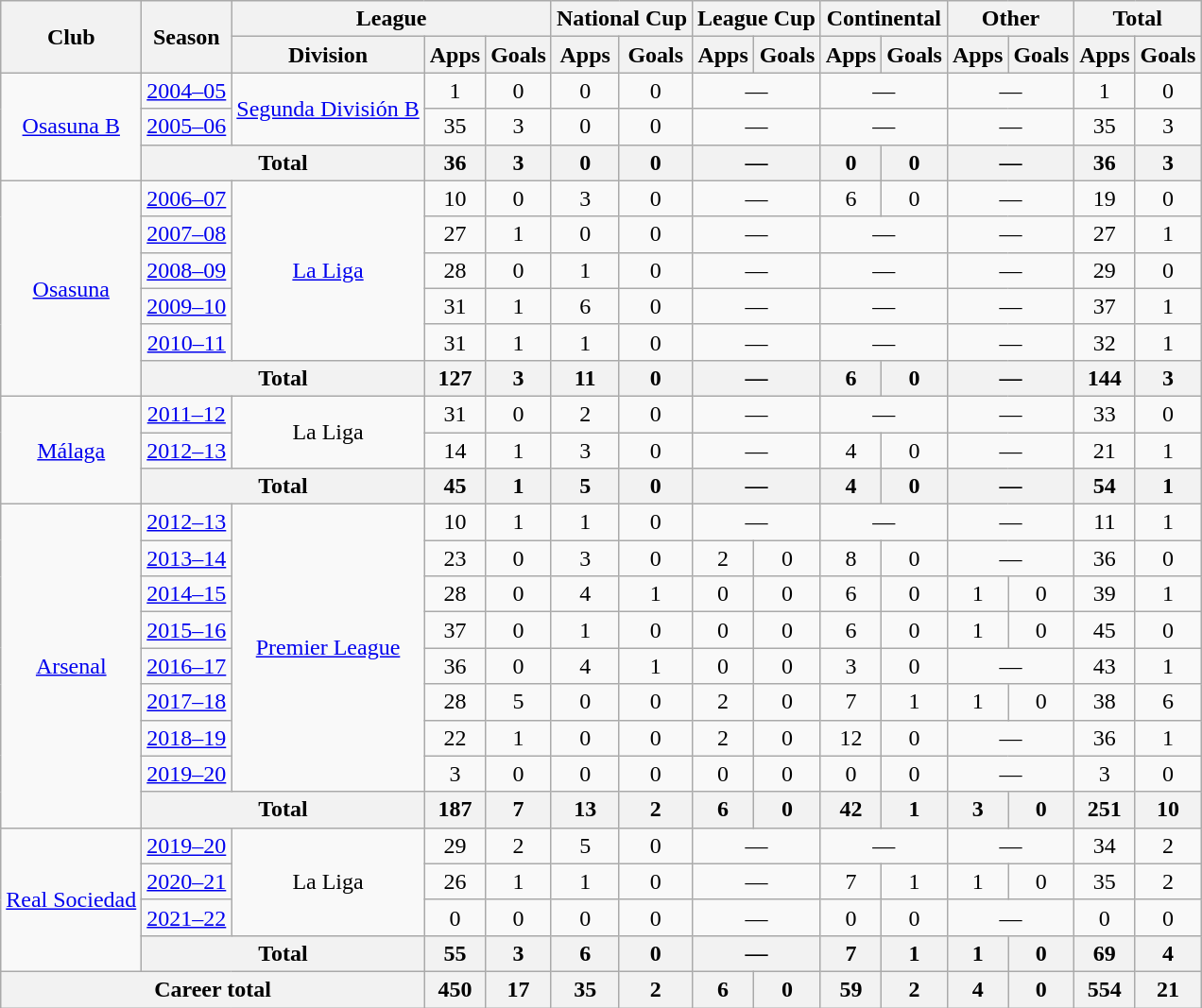<table class="wikitable" style="text-align:center">
<tr>
<th rowspan="2">Club</th>
<th rowspan="2">Season</th>
<th colspan="3">League</th>
<th colspan="2">National Cup</th>
<th colspan="2">League Cup</th>
<th colspan="2">Continental</th>
<th colspan="2">Other</th>
<th colspan="2">Total</th>
</tr>
<tr>
<th>Division</th>
<th>Apps</th>
<th>Goals</th>
<th>Apps</th>
<th>Goals</th>
<th>Apps</th>
<th>Goals</th>
<th>Apps</th>
<th>Goals</th>
<th>Apps</th>
<th>Goals</th>
<th>Apps</th>
<th>Goals</th>
</tr>
<tr>
<td rowspan="3"><a href='#'>Osasuna B</a></td>
<td><a href='#'>2004–05</a></td>
<td rowspan="2"><a href='#'>Segunda División B</a></td>
<td>1</td>
<td>0</td>
<td>0</td>
<td>0</td>
<td colspan="2">—</td>
<td colspan="2">—</td>
<td colspan="2">—</td>
<td>1</td>
<td>0</td>
</tr>
<tr>
<td><a href='#'>2005–06</a></td>
<td>35</td>
<td>3</td>
<td>0</td>
<td>0</td>
<td colspan="2">—</td>
<td colspan="2">—</td>
<td colspan="2">—</td>
<td>35</td>
<td>3</td>
</tr>
<tr>
<th colspan="2">Total</th>
<th>36</th>
<th>3</th>
<th>0</th>
<th>0</th>
<th colspan="2">—</th>
<th>0</th>
<th>0</th>
<th colspan="2">—</th>
<th>36</th>
<th>3</th>
</tr>
<tr>
<td rowspan="6"><a href='#'>Osasuna</a></td>
<td><a href='#'>2006–07</a></td>
<td rowspan="5"><a href='#'>La Liga</a></td>
<td>10</td>
<td>0</td>
<td>3</td>
<td>0</td>
<td colspan="2">—</td>
<td>6</td>
<td>0</td>
<td colspan="2">—</td>
<td>19</td>
<td>0</td>
</tr>
<tr>
<td><a href='#'>2007–08</a></td>
<td>27</td>
<td>1</td>
<td>0</td>
<td>0</td>
<td colspan="2">—</td>
<td colspan="2">—</td>
<td colspan="2">—</td>
<td>27</td>
<td>1</td>
</tr>
<tr>
<td><a href='#'>2008–09</a></td>
<td>28</td>
<td>0</td>
<td>1</td>
<td>0</td>
<td colspan="2">—</td>
<td colspan="2">—</td>
<td colspan="2">—</td>
<td>29</td>
<td>0</td>
</tr>
<tr>
<td><a href='#'>2009–10</a></td>
<td>31</td>
<td>1</td>
<td>6</td>
<td>0</td>
<td colspan="2">—</td>
<td colspan="2">—</td>
<td colspan="2">—</td>
<td>37</td>
<td>1</td>
</tr>
<tr>
<td><a href='#'>2010–11</a></td>
<td>31</td>
<td>1</td>
<td>1</td>
<td>0</td>
<td colspan="2">—</td>
<td colspan="2">—</td>
<td colspan="2">—</td>
<td>32</td>
<td>1</td>
</tr>
<tr>
<th colspan="2">Total</th>
<th>127</th>
<th>3</th>
<th>11</th>
<th>0</th>
<th colspan="2">—</th>
<th>6</th>
<th>0</th>
<th colspan="2">—</th>
<th>144</th>
<th>3</th>
</tr>
<tr>
<td rowspan="3"><a href='#'>Málaga</a></td>
<td><a href='#'>2011–12</a></td>
<td rowspan="2">La Liga</td>
<td>31</td>
<td>0</td>
<td>2</td>
<td>0</td>
<td colspan="2">—</td>
<td colspan="2">—</td>
<td colspan="2">—</td>
<td>33</td>
<td>0</td>
</tr>
<tr>
<td><a href='#'>2012–13</a></td>
<td>14</td>
<td>1</td>
<td>3</td>
<td>0</td>
<td colspan="2">—</td>
<td>4</td>
<td>0</td>
<td colspan="2">—</td>
<td>21</td>
<td>1</td>
</tr>
<tr>
<th colspan="2">Total</th>
<th>45</th>
<th>1</th>
<th>5</th>
<th>0</th>
<th colspan="2">—</th>
<th>4</th>
<th>0</th>
<th colspan="2">—</th>
<th>54</th>
<th>1</th>
</tr>
<tr>
<td rowspan="9"><a href='#'>Arsenal</a></td>
<td><a href='#'>2012–13</a></td>
<td rowspan="8"><a href='#'>Premier League</a></td>
<td>10</td>
<td>1</td>
<td>1</td>
<td>0</td>
<td colspan="2">—</td>
<td colspan="2">—</td>
<td colspan="2">—</td>
<td>11</td>
<td>1</td>
</tr>
<tr>
<td><a href='#'>2013–14</a></td>
<td>23</td>
<td>0</td>
<td>3</td>
<td>0</td>
<td>2</td>
<td>0</td>
<td>8</td>
<td>0</td>
<td colspan="2">—</td>
<td>36</td>
<td>0</td>
</tr>
<tr>
<td><a href='#'>2014–15</a></td>
<td>28</td>
<td>0</td>
<td>4</td>
<td>1</td>
<td>0</td>
<td>0</td>
<td>6</td>
<td>0</td>
<td>1</td>
<td>0</td>
<td>39</td>
<td>1</td>
</tr>
<tr>
<td><a href='#'>2015–16</a></td>
<td>37</td>
<td>0</td>
<td>1</td>
<td>0</td>
<td>0</td>
<td>0</td>
<td>6</td>
<td>0</td>
<td>1</td>
<td>0</td>
<td>45</td>
<td>0</td>
</tr>
<tr>
<td><a href='#'>2016–17</a></td>
<td>36</td>
<td>0</td>
<td>4</td>
<td>1</td>
<td>0</td>
<td>0</td>
<td>3</td>
<td>0</td>
<td colspan="2">—</td>
<td>43</td>
<td>1</td>
</tr>
<tr>
<td><a href='#'>2017–18</a></td>
<td>28</td>
<td>5</td>
<td>0</td>
<td>0</td>
<td>2</td>
<td>0</td>
<td>7</td>
<td>1</td>
<td>1</td>
<td>0</td>
<td>38</td>
<td>6</td>
</tr>
<tr>
<td><a href='#'>2018–19</a></td>
<td>22</td>
<td>1</td>
<td>0</td>
<td>0</td>
<td>2</td>
<td>0</td>
<td>12</td>
<td>0</td>
<td colspan="2">—</td>
<td>36</td>
<td>1</td>
</tr>
<tr>
<td><a href='#'>2019–20</a></td>
<td>3</td>
<td>0</td>
<td>0</td>
<td>0</td>
<td>0</td>
<td>0</td>
<td>0</td>
<td>0</td>
<td colspan="2">—</td>
<td>3</td>
<td>0</td>
</tr>
<tr>
<th colspan="2">Total</th>
<th>187</th>
<th>7</th>
<th>13</th>
<th>2</th>
<th>6</th>
<th>0</th>
<th>42</th>
<th>1</th>
<th>3</th>
<th>0</th>
<th>251</th>
<th>10</th>
</tr>
<tr>
<td rowspan="4"><a href='#'>Real Sociedad</a></td>
<td><a href='#'>2019–20</a></td>
<td rowspan="3">La Liga</td>
<td>29</td>
<td>2</td>
<td>5</td>
<td>0</td>
<td colspan="2">—</td>
<td colspan="2">—</td>
<td colspan="2">—</td>
<td>34</td>
<td>2</td>
</tr>
<tr>
<td><a href='#'>2020–21</a></td>
<td>26</td>
<td>1</td>
<td>1</td>
<td>0</td>
<td colspan="2">—</td>
<td>7</td>
<td>1</td>
<td>1</td>
<td>0</td>
<td>35</td>
<td>2</td>
</tr>
<tr>
<td><a href='#'>2021–22</a></td>
<td>0</td>
<td>0</td>
<td>0</td>
<td>0</td>
<td colspan="2">—</td>
<td>0</td>
<td>0</td>
<td colspan="2">—</td>
<td>0</td>
<td>0</td>
</tr>
<tr>
<th colspan="2">Total</th>
<th>55</th>
<th>3</th>
<th>6</th>
<th>0</th>
<th colspan="2">—</th>
<th>7</th>
<th>1</th>
<th>1</th>
<th>0</th>
<th>69</th>
<th>4</th>
</tr>
<tr>
<th colspan="3">Career total</th>
<th>450</th>
<th>17</th>
<th>35</th>
<th>2</th>
<th>6</th>
<th>0</th>
<th>59</th>
<th>2</th>
<th>4</th>
<th>0</th>
<th>554</th>
<th>21</th>
</tr>
</table>
